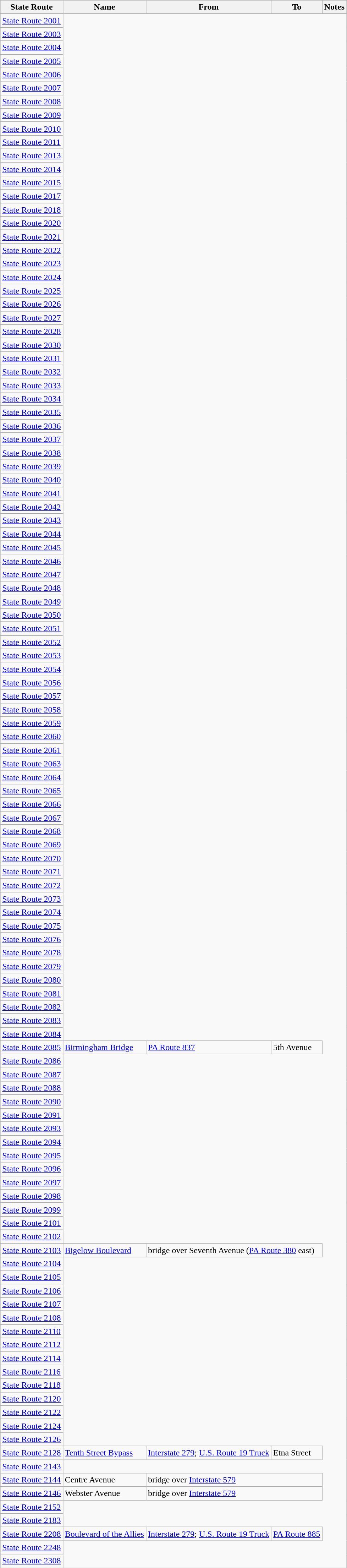<table class=wikitable>
<tr>
<th>State Route</th>
<th>Name</th>
<th>From</th>
<th>To</th>
<th>Notes</th>
</tr>
<tr>
<td><a href='#'>State Route 2001</a></td>
</tr>
<tr>
<td><a href='#'>State Route 2003</a></td>
</tr>
<tr>
<td><a href='#'>State Route 2004</a></td>
</tr>
<tr>
<td><a href='#'>State Route 2005</a></td>
</tr>
<tr>
<td><a href='#'>State Route 2006</a></td>
</tr>
<tr>
<td><a href='#'>State Route 2007</a></td>
</tr>
<tr>
<td><a href='#'>State Route 2008</a></td>
</tr>
<tr>
<td><a href='#'>State Route 2009</a></td>
</tr>
<tr>
<td><a href='#'>State Route 2010</a></td>
</tr>
<tr>
<td><a href='#'>State Route 2011</a></td>
</tr>
<tr>
<td><a href='#'>State Route 2013</a></td>
</tr>
<tr>
<td><a href='#'>State Route 2014</a></td>
</tr>
<tr>
<td><a href='#'>State Route 2015</a></td>
</tr>
<tr>
<td><a href='#'>State Route 2017</a></td>
</tr>
<tr>
<td><a href='#'>State Route 2018</a></td>
</tr>
<tr>
<td><a href='#'>State Route 2020</a></td>
</tr>
<tr>
<td><a href='#'>State Route 2021</a></td>
</tr>
<tr>
<td><a href='#'>State Route 2022</a></td>
</tr>
<tr>
<td><a href='#'>State Route 2023</a></td>
</tr>
<tr>
<td><a href='#'>State Route 2024</a></td>
</tr>
<tr>
<td><a href='#'>State Route 2025</a></td>
</tr>
<tr>
<td><a href='#'>State Route 2026</a></td>
</tr>
<tr>
<td><a href='#'>State Route 2027</a></td>
</tr>
<tr>
<td><a href='#'>State Route 2028</a></td>
</tr>
<tr>
<td><a href='#'>State Route 2030</a></td>
</tr>
<tr>
<td><a href='#'>State Route 2031</a></td>
</tr>
<tr>
<td><a href='#'>State Route 2032</a></td>
</tr>
<tr>
<td><a href='#'>State Route 2033</a></td>
</tr>
<tr>
<td><a href='#'>State Route 2034</a></td>
</tr>
<tr>
<td><a href='#'>State Route 2035</a></td>
</tr>
<tr>
<td><a href='#'>State Route 2036</a></td>
</tr>
<tr>
<td><a href='#'>State Route 2037</a></td>
</tr>
<tr>
<td><a href='#'>State Route 2038</a></td>
</tr>
<tr>
<td><a href='#'>State Route 2039</a></td>
</tr>
<tr>
<td><a href='#'>State Route 2040</a></td>
</tr>
<tr>
<td><a href='#'>State Route 2041</a></td>
</tr>
<tr>
<td><a href='#'>State Route 2042</a></td>
</tr>
<tr>
<td><a href='#'>State Route 2043</a></td>
</tr>
<tr>
<td><a href='#'>State Route 2044</a></td>
</tr>
<tr>
<td><a href='#'>State Route 2045</a></td>
</tr>
<tr>
<td><a href='#'>State Route 2046</a></td>
</tr>
<tr>
<td><a href='#'>State Route 2047</a></td>
</tr>
<tr>
<td><a href='#'>State Route 2048</a></td>
</tr>
<tr>
<td><a href='#'>State Route 2049</a></td>
</tr>
<tr>
<td><a href='#'>State Route 2050</a></td>
</tr>
<tr>
<td><a href='#'>State Route 2051</a></td>
</tr>
<tr>
<td><a href='#'>State Route 2052</a></td>
</tr>
<tr>
<td><a href='#'>State Route 2053</a></td>
</tr>
<tr>
<td><a href='#'>State Route 2054</a></td>
</tr>
<tr>
<td><a href='#'>State Route 2056</a></td>
</tr>
<tr>
<td><a href='#'>State Route 2057</a></td>
</tr>
<tr>
<td><a href='#'>State Route 2058</a></td>
</tr>
<tr>
<td><a href='#'>State Route 2059</a></td>
</tr>
<tr>
<td><a href='#'>State Route 2060</a></td>
</tr>
<tr>
<td><a href='#'>State Route 2061</a></td>
</tr>
<tr>
<td><a href='#'>State Route 2063</a></td>
</tr>
<tr>
<td><a href='#'>State Route 2064</a></td>
</tr>
<tr>
<td><a href='#'>State Route 2065</a></td>
</tr>
<tr>
<td><a href='#'>State Route 2066</a></td>
</tr>
<tr>
<td><a href='#'>State Route 2067</a></td>
</tr>
<tr>
<td><a href='#'>State Route 2068</a></td>
</tr>
<tr>
<td><a href='#'>State Route 2069</a></td>
</tr>
<tr>
<td><a href='#'>State Route 2070</a></td>
</tr>
<tr>
<td><a href='#'>State Route 2071</a></td>
</tr>
<tr>
<td><a href='#'>State Route 2072</a></td>
</tr>
<tr>
<td><a href='#'>State Route 2073</a></td>
</tr>
<tr>
<td><a href='#'>State Route 2074</a></td>
</tr>
<tr>
<td><a href='#'>State Route 2075</a></td>
</tr>
<tr>
<td><a href='#'>State Route 2076</a></td>
</tr>
<tr>
<td><a href='#'>State Route 2078</a></td>
</tr>
<tr>
<td><a href='#'>State Route 2079</a></td>
</tr>
<tr>
<td><a href='#'>State Route 2080</a></td>
</tr>
<tr>
<td><a href='#'>State Route 2081</a></td>
</tr>
<tr>
<td><a href='#'>State Route 2082</a></td>
</tr>
<tr>
<td><a href='#'>State Route 2083</a></td>
</tr>
<tr>
<td><a href='#'>State Route 2084</a></td>
</tr>
<tr>
<td><a href='#'>State Route 2085</a></td>
<td><a href='#'>Birmingham Bridge</a></td>
<td><a href='#'>PA Route 837</a></td>
<td>5th Avenue</td>
</tr>
<tr>
<td><a href='#'>State Route 2086</a></td>
</tr>
<tr>
<td><a href='#'>State Route 2087</a></td>
</tr>
<tr>
<td><a href='#'>State Route 2088</a></td>
</tr>
<tr>
<td><a href='#'>State Route 2090</a></td>
</tr>
<tr>
<td><a href='#'>State Route 2091</a></td>
</tr>
<tr>
<td><a href='#'>State Route 2093</a></td>
</tr>
<tr>
<td><a href='#'>State Route 2094</a></td>
</tr>
<tr>
<td><a href='#'>State Route 2095</a></td>
</tr>
<tr>
<td><a href='#'>State Route 2096</a></td>
</tr>
<tr>
<td><a href='#'>State Route 2097</a></td>
</tr>
<tr>
<td><a href='#'>State Route 2098</a></td>
</tr>
<tr>
<td><a href='#'>State Route 2099</a></td>
</tr>
<tr>
<td><a href='#'>State Route 2101</a></td>
</tr>
<tr>
<td><a href='#'>State Route 2102</a></td>
</tr>
<tr>
<td><a href='#'>State Route 2103</a></td>
<td><a href='#'>Bigelow Boulevard</a></td>
<td colspan=2>bridge over Seventh Avenue (<a href='#'>PA Route 380</a> east)</td>
</tr>
<tr>
<td><a href='#'>State Route 2104</a></td>
</tr>
<tr>
<td><a href='#'>State Route 2105</a></td>
</tr>
<tr>
<td><a href='#'>State Route 2106</a></td>
</tr>
<tr>
<td><a href='#'>State Route 2107</a></td>
</tr>
<tr>
<td><a href='#'>State Route 2108</a></td>
</tr>
<tr>
<td><a href='#'>State Route 2110</a></td>
</tr>
<tr>
<td><a href='#'>State Route 2112</a></td>
</tr>
<tr>
<td><a href='#'>State Route 2114</a></td>
</tr>
<tr>
<td><a href='#'>State Route 2116</a></td>
</tr>
<tr>
<td><a href='#'>State Route 2118</a></td>
</tr>
<tr>
<td><a href='#'>State Route 2120</a></td>
</tr>
<tr>
<td><a href='#'>State Route 2122</a></td>
</tr>
<tr>
<td><a href='#'>State Route 2124</a></td>
</tr>
<tr>
<td><a href='#'>State Route 2126</a></td>
</tr>
<tr>
<td><a href='#'>State Route 2128</a></td>
<td><a href='#'>Tenth Street Bypass</a></td>
<td><a href='#'>Interstate 279</a>; <a href='#'>U.S. Route 19 Truck</a></td>
<td>Etna Street</td>
</tr>
<tr>
<td><a href='#'>State Route 2143</a></td>
</tr>
<tr>
<td><a href='#'>State Route 2144</a></td>
<td>Centre Avenue</td>
<td colspan=2>bridge over <a href='#'>Interstate 579</a></td>
</tr>
<tr>
<td><a href='#'>State Route 2146</a></td>
<td>Webster Avenue</td>
<td colspan=2>bridge over <a href='#'>Interstate 579</a></td>
</tr>
<tr>
<td><a href='#'>State Route 2152</a></td>
</tr>
<tr>
<td><a href='#'>State Route 2183</a></td>
</tr>
<tr>
<td><a href='#'>State Route 2208</a></td>
<td><a href='#'>Boulevard of the Allies</a></td>
<td><a href='#'>Interstate 279</a>; <a href='#'>U.S. Route 19 Truck</a></td>
<td><a href='#'>PA Route 885</a></td>
</tr>
<tr>
<td><a href='#'>State Route 2248</a></td>
</tr>
<tr>
<td><a href='#'>State Route 2308</a></td>
</tr>
</table>
